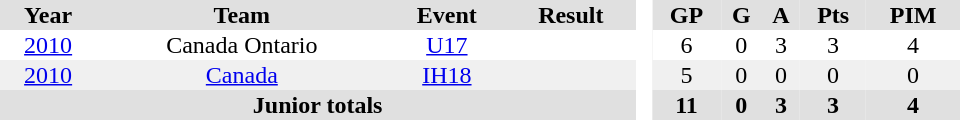<table border="0" cellpadding="1" cellspacing="0" style="text-align:center; width:40em">
<tr ALIGN="centre" bgcolor="#e0e0e0">
<th>Year</th>
<th>Team</th>
<th>Event</th>
<th>Result</th>
<th rowspan="99" bgcolor="#ffffff"> </th>
<th>GP</th>
<th>G</th>
<th>A</th>
<th>Pts</th>
<th>PIM</th>
</tr>
<tr>
<td><a href='#'>2010</a></td>
<td>Canada Ontario</td>
<td><a href='#'>U17</a></td>
<td></td>
<td>6</td>
<td>0</td>
<td>3</td>
<td>3</td>
<td>4</td>
</tr>
<tr style="background:#f0f0f0;">
<td><a href='#'>2010</a></td>
<td><a href='#'>Canada</a></td>
<td><a href='#'>IH18</a></td>
<td></td>
<td>5</td>
<td>0</td>
<td>0</td>
<td>0</td>
<td>0</td>
</tr>
<tr bgcolor="#e0e0e0">
<th colspan="4">Junior totals</th>
<th>11</th>
<th>0</th>
<th>3</th>
<th>3</th>
<th>4</th>
</tr>
</table>
